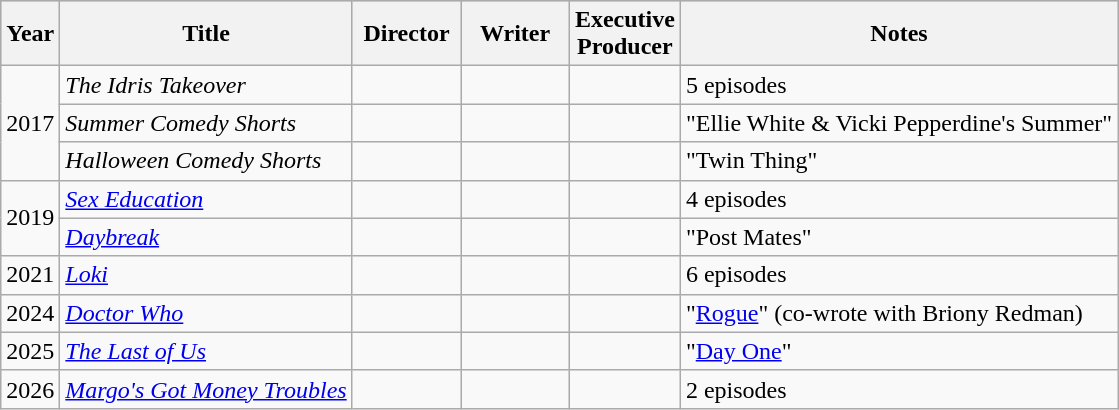<table class="wikitable plainrowheaders">
<tr style="background:#ccc; text-align:center; ">
<th>Year</th>
<th>Title</th>
<th width="65">Director</th>
<th width="65">Writer</th>
<th width="65">Executive<br>Producer</th>
<th>Notes</th>
</tr>
<tr>
<td rowspan="3">2017</td>
<td><em>The Idris Takeover</em></td>
<td></td>
<td></td>
<td></td>
<td>5 episodes</td>
</tr>
<tr>
<td><em>Summer Comedy Shorts</em></td>
<td></td>
<td></td>
<td></td>
<td>"Ellie White & Vicki Pepperdine's Summer"</td>
</tr>
<tr>
<td><em>Halloween Comedy Shorts</em></td>
<td></td>
<td></td>
<td></td>
<td>"Twin Thing"</td>
</tr>
<tr>
<td rowspan="2">2019</td>
<td><em><a href='#'>Sex Education</a></em></td>
<td></td>
<td></td>
<td></td>
<td>4 episodes</td>
</tr>
<tr>
<td><em><a href='#'>Daybreak</a></em></td>
<td></td>
<td></td>
<td></td>
<td>"Post Mates"</td>
</tr>
<tr>
<td>2021</td>
<td><a href='#'><em>Loki</em></a></td>
<td></td>
<td></td>
<td></td>
<td>6 episodes</td>
</tr>
<tr>
<td>2024</td>
<td><em><a href='#'>Doctor Who</a></em></td>
<td></td>
<td></td>
<td></td>
<td>"<a href='#'>Rogue</a>" (co-wrote with Briony Redman)</td>
</tr>
<tr>
<td>2025</td>
<td><em><a href='#'>The Last of Us</a></em></td>
<td></td>
<td></td>
<td></td>
<td>"<a href='#'>Day One</a>"</td>
</tr>
<tr>
<td>2026</td>
<td><em><a href='#'>Margo's Got Money Troubles</a></em></td>
<td></td>
<td></td>
<td></td>
<td>2 episodes</td>
</tr>
</table>
